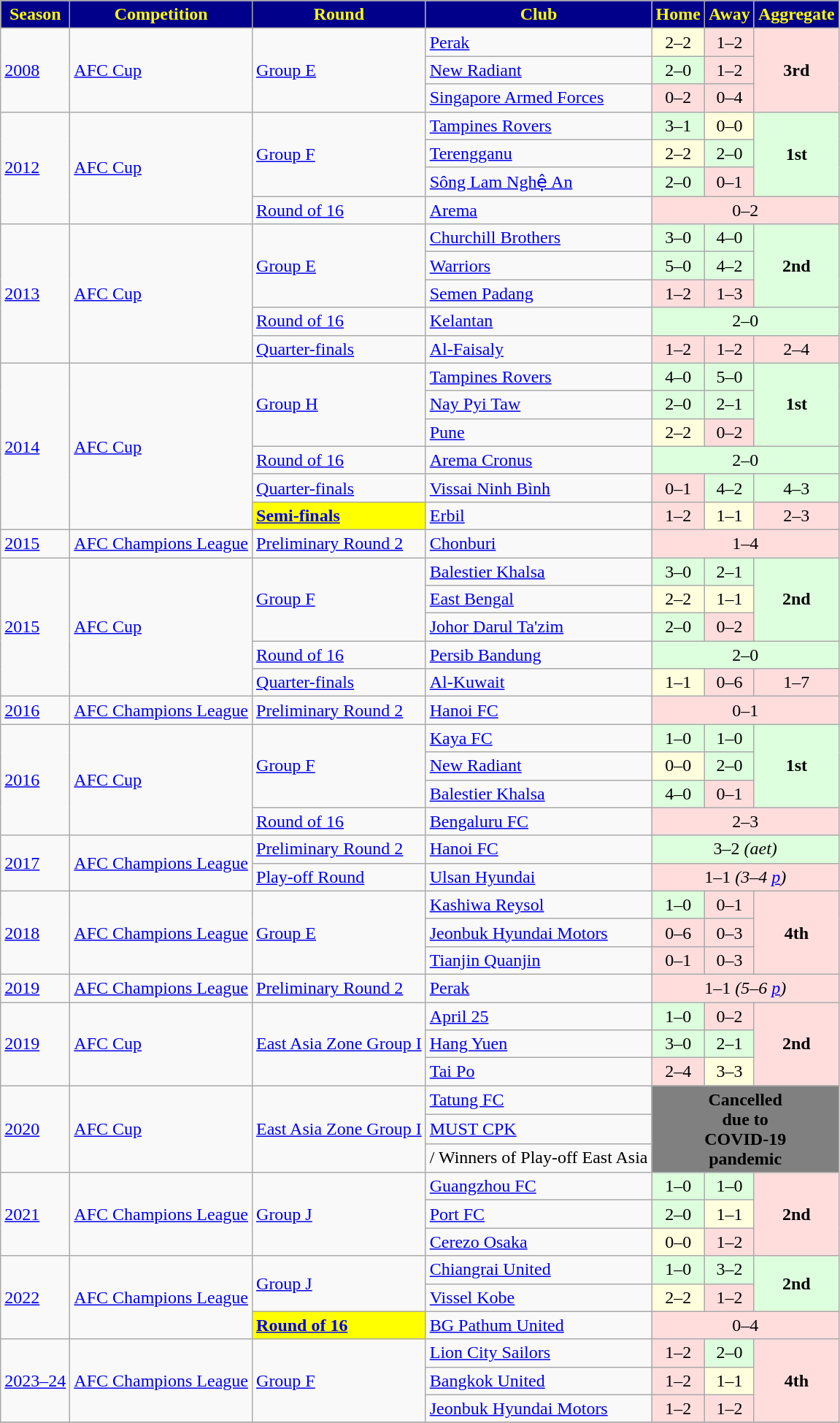<table class="wikitable">
<tr>
<th style="color:yellow; background:#00008B;">Season</th>
<th style="color:yellow; background:#00008B;">Competition</th>
<th style="color:yellow; background:#00008B;">Round</th>
<th style="color:yellow; background:#00008B;">Club</th>
<th style="color:yellow; background:#00008B;">Home</th>
<th style="color:yellow; background:#00008B;">Away</th>
<th style="color:yellow; background:#00008B;">Aggregate</th>
</tr>
<tr>
<td rowspan="3"><a href='#'>2008</a></td>
<td rowspan="3"><a href='#'>AFC Cup</a></td>
<td rowspan="3"><a href='#'>Group E</a></td>
<td> <a href='#'>Perak</a></td>
<td bgcolor="#ffffdd" style="text-align:center;">2–2</td>
<td bgcolor="#ffdddd" style="text-align:center;">1–2</td>
<td rowspan="3" bgcolor="#ffdddd" style="text-align:center;"><strong>3rd</strong></td>
</tr>
<tr>
<td> <a href='#'>New Radiant</a></td>
<td bgcolor="#ddffdd" style="text-align:center;">2–0</td>
<td bgcolor="#ffdddd" style="text-align:center;">1–2</td>
</tr>
<tr>
<td> <a href='#'>Singapore Armed Forces</a></td>
<td bgcolor="#ffdddd" style="text-align:center;">0–2</td>
<td bgcolor="#ffdddd" style="text-align:center;">0–4</td>
</tr>
<tr>
<td rowspan="4"><a href='#'>2012</a></td>
<td rowspan="4"><a href='#'>AFC Cup</a></td>
<td rowspan="3"><a href='#'>Group F</a></td>
<td> <a href='#'>Tampines Rovers</a></td>
<td bgcolor="#ddffdd" style="text-align:center;">3–1</td>
<td bgcolor="#ffffdd" style="text-align:center;">0–0</td>
<td rowspan="3" bgcolor="#ddffdd" style="text-align:center;"><strong>1st</strong></td>
</tr>
<tr>
<td> <a href='#'>Terengganu</a></td>
<td bgcolor="#ffffdd" style="text-align:center;">2–2</td>
<td bgcolor="#ddffdd" style="text-align:center;">2–0</td>
</tr>
<tr>
<td> <a href='#'>Sông Lam Nghệ An</a></td>
<td bgcolor="#ddffdd" style="text-align:center;">2–0</td>
<td bgcolor="#ffdddd" style="text-align:center;">0–1</td>
</tr>
<tr>
<td><a href='#'>Round of 16</a></td>
<td> <a href='#'>Arema</a></td>
<td colspan="3;" bgcolor="#ffdddd" style="text-align:center;">0–2</td>
</tr>
<tr>
<td rowspan="5"><a href='#'>2013</a></td>
<td rowspan="5"><a href='#'>AFC Cup</a></td>
<td rowspan="3"><a href='#'>Group E</a></td>
<td> <a href='#'>Churchill Brothers</a></td>
<td bgcolor="#ddffdd" style="text-align:center;">3–0</td>
<td bgcolor="#ddffdd" style="text-align:center;">4–0</td>
<td rowspan="3" bgcolor="#ddffdd" style="text-align:center;"><strong>2nd</strong></td>
</tr>
<tr>
<td> <a href='#'>Warriors</a></td>
<td bgcolor="#ddffdd" style="text-align:center;">5–0</td>
<td bgcolor="#ddffdd" style="text-align:center;">4–2</td>
</tr>
<tr>
<td> <a href='#'>Semen Padang</a></td>
<td bgcolor="#ffdddd" style="text-align:center;">1–2</td>
<td bgcolor="#ffdddd" style="text-align:center;">1–3</td>
</tr>
<tr>
<td><a href='#'>Round of 16</a></td>
<td> <a href='#'>Kelantan</a></td>
<td colspan="3;" bgcolor="#ddffdd" style="text-align:center;">2–0</td>
</tr>
<tr>
<td><a href='#'>Quarter-finals</a></td>
<td> <a href='#'>Al-Faisaly</a></td>
<td bgcolor="#ffdddd" style="text-align:center;">1–2</td>
<td bgcolor="#ffdddd" style="text-align:center;">1–2</td>
<td bgcolor="#ffdddd" style="text-align:center;">2–4</td>
</tr>
<tr>
<td rowspan="6"><a href='#'>2014</a></td>
<td rowspan="6"><a href='#'>AFC Cup</a></td>
<td rowspan="3"><a href='#'>Group H</a></td>
<td> <a href='#'>Tampines Rovers</a></td>
<td bgcolor="#ddffdd" style="text-align:center;">4–0</td>
<td bgcolor="#ddffdd" style="text-align:center;">5–0</td>
<td rowspan="3" bgcolor="#ddffdd" style="text-align:center;"><strong>1st</strong></td>
</tr>
<tr>
<td> <a href='#'>Nay Pyi Taw</a></td>
<td bgcolor="#ddffdd" style="text-align:center;">2–0</td>
<td bgcolor="#ddffdd" style="text-align:center;">2–1</td>
</tr>
<tr>
<td> <a href='#'>Pune</a></td>
<td bgcolor="#ffffdd" style="text-align:center;">2–2</td>
<td bgcolor="#ffdddd" style="text-align:center;">0–2</td>
</tr>
<tr>
<td><a href='#'>Round of 16</a></td>
<td> <a href='#'>Arema Cronus</a></td>
<td colspan="3" bgcolor="#ddffdd" style="text-align:center;">2–0</td>
</tr>
<tr>
<td><a href='#'>Quarter-finals</a></td>
<td> <a href='#'>Vissai Ninh Bình</a></td>
<td bgcolor="#ffdddd" style="text-align:center;">0–1</td>
<td bgcolor="#ddffdd" style="text-align:center;">4–2</td>
<td bgcolor="#ddffdd" style="text-align:center;">4–3</td>
</tr>
<tr>
<td bgcolor="yellow"><strong><a href='#'>Semi-finals</a></strong></td>
<td> <a href='#'>Erbil</a></td>
<td bgcolor="#ffdddd" style="text-align:center;">1–2</td>
<td bgcolor="#ffffdd" style="text-align:center;">1–1</td>
<td bgcolor="#ffdddd" style="text-align:center;">2–3</td>
</tr>
<tr>
<td><a href='#'>2015</a></td>
<td><a href='#'>AFC Champions League</a></td>
<td><a href='#'>Preliminary Round 2</a></td>
<td> <a href='#'>Chonburi</a></td>
<td colspan="3;" bgcolor="#ffdddd" style="text-align:center;">1–4</td>
</tr>
<tr>
<td rowspan="5"><a href='#'>2015</a></td>
<td rowspan="5"><a href='#'>AFC Cup</a></td>
<td rowspan="3"><a href='#'>Group F</a></td>
<td> <a href='#'>Balestier Khalsa</a></td>
<td bgcolor="#ddffdd" style="text-align:center;">3–0</td>
<td bgcolor="#ddffdd" style="text-align:center;">2–1</td>
<td rowspan="3" bgcolor="#ddffdd" style="text-align:center;"><strong>2nd</strong></td>
</tr>
<tr>
<td> <a href='#'>East Bengal</a></td>
<td bgcolor="#ffffdd" style="text-align:center;">2–2</td>
<td bgcolor="#ffffdd" style="text-align:center;">1–1</td>
</tr>
<tr>
<td> <a href='#'>Johor Darul Ta'zim</a></td>
<td bgcolor="#ddffdd" style="text-align:center;">2–0</td>
<td bgcolor="#ffdddd" style="text-align:center;">0–2</td>
</tr>
<tr>
<td><a href='#'>Round of 16</a></td>
<td> <a href='#'>Persib Bandung</a></td>
<td colspan="3;" bgcolor="#ddffdd" style="text-align:center;">2–0</td>
</tr>
<tr>
<td><a href='#'>Quarter-finals</a></td>
<td> <a href='#'>Al-Kuwait</a></td>
<td bgcolor="#ffffdd" style="text-align:center;">1–1</td>
<td bgcolor="#ffdddd" style="text-align:center;">0–6</td>
<td bgcolor="#ffdddd" style="text-align:center;">1–7</td>
</tr>
<tr>
<td><a href='#'>2016</a></td>
<td><a href='#'>AFC Champions League</a></td>
<td><a href='#'>Preliminary Round 2</a></td>
<td> <a href='#'>Hanoi FC</a></td>
<td colspan="3;" bgcolor="#ffdddd" style="text-align:center;">0–1</td>
</tr>
<tr>
<td rowspan="4"><a href='#'>2016</a></td>
<td rowspan="4"><a href='#'>AFC Cup</a></td>
<td rowspan="3"><a href='#'>Group F</a></td>
<td> <a href='#'>Kaya FC</a></td>
<td bgcolor="#ddffdd" style="text-align:center;">1–0</td>
<td bgcolor="#ddffdd" style="text-align:center;">1–0</td>
<td rowspan="3" bgcolor="#ddffdd" style="text-align:center;"><strong>1st</strong></td>
</tr>
<tr>
<td> <a href='#'>New Radiant</a></td>
<td bgcolor="#ffffdd" style="text-align:center;">0–0</td>
<td bgcolor="#ddffdd" style="text-align:center;">2–0</td>
</tr>
<tr>
<td> <a href='#'>Balestier Khalsa</a></td>
<td bgcolor="#ddffdd" style="text-align:center;">4–0</td>
<td bgcolor="#ffdddd" style="text-align:center;">0–1</td>
</tr>
<tr>
<td><a href='#'>Round of 16</a></td>
<td> <a href='#'>Bengaluru FC</a></td>
<td colspan="3;" bgcolor="#ffdddd" style="text-align:center;">2–3</td>
</tr>
<tr>
<td rowspan="2"><a href='#'>2017</a></td>
<td rowspan="2"><a href='#'>AFC Champions League</a></td>
<td><a href='#'>Preliminary Round 2</a></td>
<td> <a href='#'>Hanoi FC</a></td>
<td colspan="3;" bgcolor="#ddffdd" style="text-align:center;">3–2 <em>(aet)</em></td>
</tr>
<tr>
<td><a href='#'>Play-off Round</a></td>
<td> <a href='#'>Ulsan Hyundai</a></td>
<td colspan="3;" bgcolor="#ffdddd" style="text-align:center;">1–1 <em>(3–4 <a href='#'>p</a>)</em></td>
</tr>
<tr>
<td rowspan="3"><a href='#'>2018</a></td>
<td rowspan="3"><a href='#'>AFC Champions League</a></td>
<td rowspan="3"><a href='#'>Group E</a></td>
<td> <a href='#'>Kashiwa Reysol</a></td>
<td bgcolor="#ddffdd" style="text-align:center;">1–0</td>
<td bgcolor="#ffdddd" style="text-align:center;">0–1</td>
<td rowspan="3" bgcolor="#ffdddd" style="text-align:center;"><strong>4th</strong></td>
</tr>
<tr>
<td> <a href='#'>Jeonbuk Hyundai Motors</a></td>
<td bgcolor="#ffdddd" style="text-align:center;">0–6</td>
<td bgcolor="#ffdddd" style="text-align:center;">0–3</td>
</tr>
<tr>
<td> <a href='#'>Tianjin Quanjin</a></td>
<td bgcolor="#ffdddd" style="text-align:center;">0–1</td>
<td bgcolor="#ffdddd" style="text-align:center;">0–3</td>
</tr>
<tr>
<td><a href='#'>2019</a></td>
<td><a href='#'>AFC Champions League</a></td>
<td><a href='#'>Preliminary Round 2</a></td>
<td> <a href='#'>Perak</a></td>
<td colspan="3;" bgcolor="#ffdddd" style="text-align:center;">1–1 <em>(5–6 <a href='#'>p</a>)</em></td>
</tr>
<tr>
<td rowspan="3"><a href='#'>2019</a></td>
<td rowspan="3"><a href='#'>AFC Cup</a></td>
<td rowspan="3"><a href='#'>East Asia Zone Group I</a></td>
<td> <a href='#'>April 25</a></td>
<td bgcolor="#ddffdd" style="text-align:center;">1–0</td>
<td bgcolor="#ffdddd" style="text-align:center;">0–2</td>
<td rowspan="3" bgcolor="#ffdddd" style="text-align:center;"><strong>2nd</strong></td>
</tr>
<tr>
<td> <a href='#'>Hang Yuen</a></td>
<td bgcolor="#ddffdd" style="text-align:center;">3–0</td>
<td bgcolor="#ddffdd" style="text-align:center;">2–1</td>
</tr>
<tr>
<td> <a href='#'>Tai Po</a></td>
<td bgcolor="#ffdddd" style="text-align:center;">2–4</td>
<td bgcolor="#ffffdd" style="text-align:center;">3–3</td>
</tr>
<tr>
<td rowspan="3"><a href='#'>2020</a></td>
<td rowspan="3"><a href='#'>AFC Cup</a></td>
<td rowspan="3"><a href='#'>East Asia Zone Group I</a></td>
<td> <a href='#'>Tatung FC</a></td>
<td colspan="3" rowspan="3" bgcolor="grey" style="text-align:center;"><strong>Cancelled <br>due to <br>COVID-19 <br>pandemic</strong></td>
</tr>
<tr>
<td> <a href='#'>MUST CPK</a></td>
</tr>
<tr>
<td>/ Winners of Play-off East Asia</td>
</tr>
<tr>
<td rowspan="3"><a href='#'>2021</a></td>
<td rowspan="3"><a href='#'>AFC Champions League</a></td>
<td rowspan="3"><a href='#'>Group J</a></td>
<td> <a href='#'>Guangzhou FC</a></td>
<td bgcolor="#ddffdd" style="text-align:center;">1–0</td>
<td bgcolor="#ddffdd" style="text-align:center;">1–0</td>
<td rowspan="3" bgcolor="#ffdddd" style="text-align:center;"><strong>2nd</strong></td>
</tr>
<tr>
<td> <a href='#'>Port FC</a></td>
<td bgcolor="#ddffdd" style="text-align:center;">2–0</td>
<td bgcolor="#ffffdd" style="text-align:center;">1–1</td>
</tr>
<tr>
<td> <a href='#'>Cerezo Osaka</a></td>
<td bgcolor="#ffffdd" style="text-align:center;">0–0</td>
<td bgcolor="#ffdddd" style="text-align:center;">1–2</td>
</tr>
<tr>
<td rowspan="3"><a href='#'>2022</a></td>
<td rowspan="3"><a href='#'>AFC Champions League</a></td>
<td rowspan="2"><a href='#'>Group J</a></td>
<td> <a href='#'>Chiangrai United</a></td>
<td bgcolor="#ddffdd" style="text-align:center;">1–0</td>
<td bgcolor="#ddffdd" style="text-align:center;">3–2</td>
<td rowspan="2" bgcolor="#ddffdd" style="text-align:center;"><strong>2nd</strong></td>
</tr>
<tr>
<td> <a href='#'>Vissel Kobe</a></td>
<td bgcolor="#ffffdd" style="text-align:center;">2–2</td>
<td bgcolor="#ffdddd" style="text-align:center;">1–2</td>
</tr>
<tr>
<td bgcolor="yellow"><strong><a href='#'>Round of 16</a></strong></td>
<td> <a href='#'>BG Pathum United</a></td>
<td colspan="3;" bgcolor="#ffdddd" style="text-align:center;">0–4</td>
</tr>
<tr>
<td rowspan="3"><a href='#'>2023–24</a></td>
<td rowspan="3"><a href='#'>AFC Champions League</a></td>
<td rowspan="3"><a href='#'>Group F</a></td>
<td> <a href='#'>Lion City Sailors</a></td>
<td bgcolor="#ffdddd" style="text-align:center;">1–2</td>
<td bgcolor="#ddffdd" style="text-align:center;">2–0</td>
<td rowspan="3" bgcolor="#ffdddd" style="text-align:center;"><strong>4th</strong></td>
</tr>
<tr>
<td> <a href='#'>Bangkok United</a></td>
<td bgcolor="#ffdddd" style="text-align:center;">1–2</td>
<td bgcolor="#ffffdd" style="text-align:center;">1–1</td>
</tr>
<tr>
<td> <a href='#'>Jeonbuk Hyundai Motors</a></td>
<td bgcolor="#ffdddd" style="text-align:center;">1–2</td>
<td bgcolor="#ffdddd" style="text-align:center;">1–2</td>
</tr>
<tr>
</tr>
</table>
